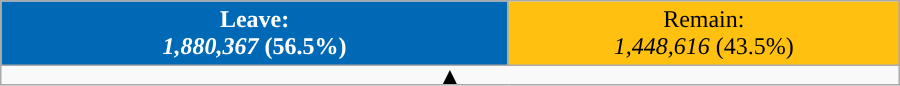<table class="wikitable sortable" style="width:600px; text-align:center;">
<tr>
<td style="width:56.5%; background:#0069b5; color:white;"><strong>Leave:</strong><br><strong><em>1,880,367</em></strong> <strong>(56.5%)</strong></td>
<td style="width:43.5%; background:#ffc010">Remain: <br> <em>1,448,616</em> (43.5%)</td>
</tr>
<tr>
<td colspan=4 style="text-align: center; line-height: 32.1%;"><strong>▲</strong></td>
</tr>
</table>
